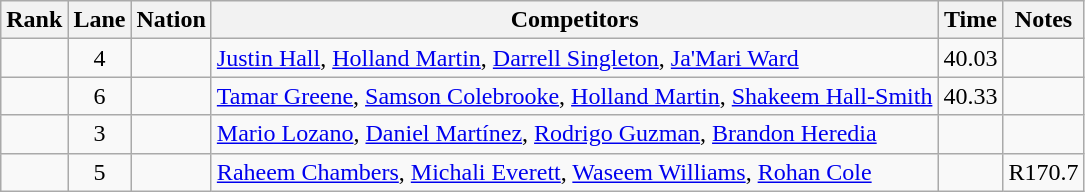<table class="wikitable sortable" style="text-align:center">
<tr>
<th>Rank</th>
<th>Lane</th>
<th>Nation</th>
<th>Competitors</th>
<th>Time</th>
<th>Notes</th>
</tr>
<tr>
<td></td>
<td>4</td>
<td align=left></td>
<td align=left><a href='#'>Justin Hall</a>, <a href='#'>Holland Martin</a>, <a href='#'>Darrell Singleton</a>, <a href='#'>Ja'Mari Ward</a></td>
<td>40.03</td>
<td></td>
</tr>
<tr>
<td></td>
<td>6</td>
<td align=left></td>
<td align=left><a href='#'>Tamar Greene</a>, <a href='#'>Samson Colebrooke</a>, <a href='#'>Holland Martin</a>, <a href='#'>Shakeem Hall-Smith</a></td>
<td>40.33</td>
<td></td>
</tr>
<tr>
<td></td>
<td>3</td>
<td align=left></td>
<td align=left><a href='#'>Mario Lozano</a>, <a href='#'>Daniel Martínez</a>, <a href='#'>Rodrigo Guzman</a>, <a href='#'>Brandon Heredia</a></td>
<td></td>
<td></td>
</tr>
<tr>
<td></td>
<td>5</td>
<td align=left></td>
<td align=left><a href='#'>Raheem Chambers</a>, <a href='#'>Michali Everett</a>, <a href='#'>Waseem Williams</a>, <a href='#'>Rohan Cole</a></td>
<td></td>
<td>R170.7</td>
</tr>
</table>
